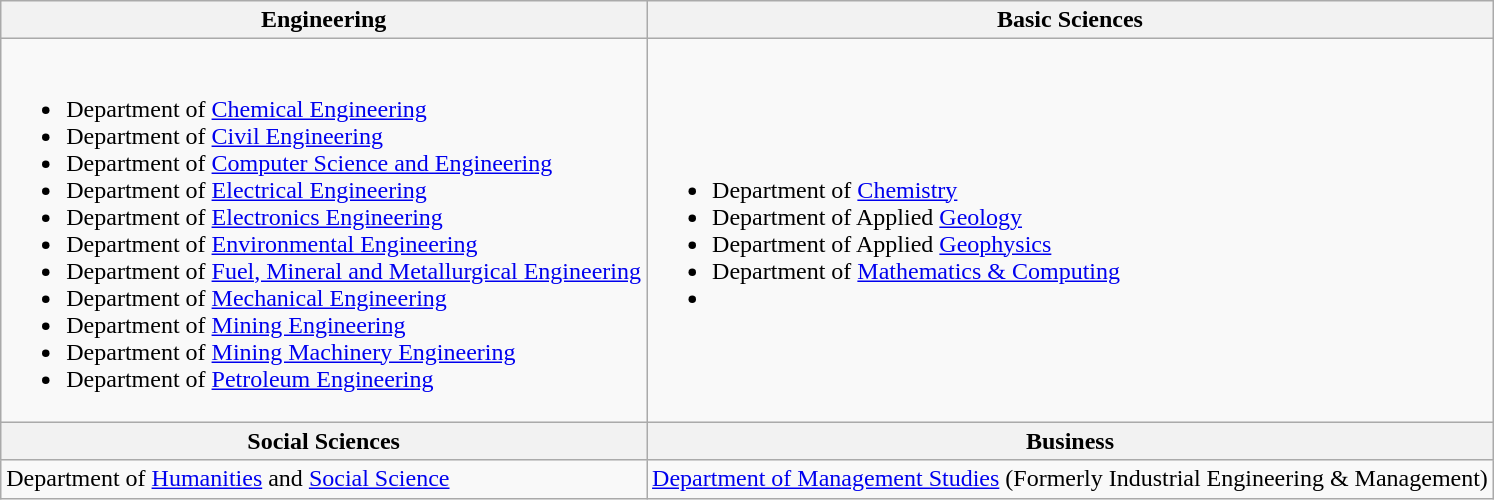<table class="wikitable">
<tr>
<th>Engineering</th>
<th>Basic Sciences</th>
</tr>
<tr>
<td><br><ul><li>Department of <a href='#'>Chemical Engineering</a></li><li>Department of <a href='#'>Civil Engineering</a></li><li>Department of <a href='#'>Computer Science and Engineering</a></li><li>Department of <a href='#'>Electrical Engineering</a></li><li>Department of <a href='#'>Electronics Engineering</a></li><li>Department of <a href='#'>Environmental Engineering</a></li><li>Department of <a href='#'>Fuel, Mineral and Metallurgical Engineering</a></li><li>Department of <a href='#'>Mechanical Engineering</a></li><li>Department of <a href='#'>Mining Engineering</a></li><li>Department of <a href='#'>Mining Machinery Engineering</a></li><li>Department of <a href='#'>Petroleum Engineering</a></li></ul></td>
<td><br><ul><li>Department of <a href='#'>Chemistry</a></li><li>Department of Applied <a href='#'>Geology</a></li><li>Department of Applied <a href='#'>Geophysics</a></li><li>Department of <a href='#'>Mathematics & Computing</a></li><li></li></ul></td>
</tr>
<tr>
<th>Social Sciences</th>
<th>Business</th>
</tr>
<tr>
<td>Department of <a href='#'>Humanities</a> and <a href='#'>Social Science</a></td>
<td><a href='#'>Department of Management Studies</a> (Formerly Industrial Engineering & Management)</td>
</tr>
</table>
